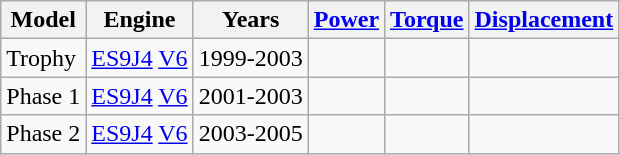<table class="wikitable">
<tr>
<th>Model</th>
<th>Engine</th>
<th>Years</th>
<th><a href='#'>Power</a></th>
<th><a href='#'>Torque</a></th>
<th><a href='#'>Displacement</a></th>
</tr>
<tr>
<td>Trophy</td>
<td><a href='#'>ES9J4</a> <a href='#'>V6</a></td>
<td>1999-2003</td>
<td></td>
<td></td>
<td></td>
</tr>
<tr>
<td>Phase 1</td>
<td><a href='#'>ES9J4</a> <a href='#'>V6</a></td>
<td>2001-2003</td>
<td></td>
<td></td>
<td></td>
</tr>
<tr>
<td>Phase 2</td>
<td><a href='#'>ES9J4</a> <a href='#'>V6</a></td>
<td>2003-2005</td>
<td></td>
<td></td>
<td></td>
</tr>
</table>
